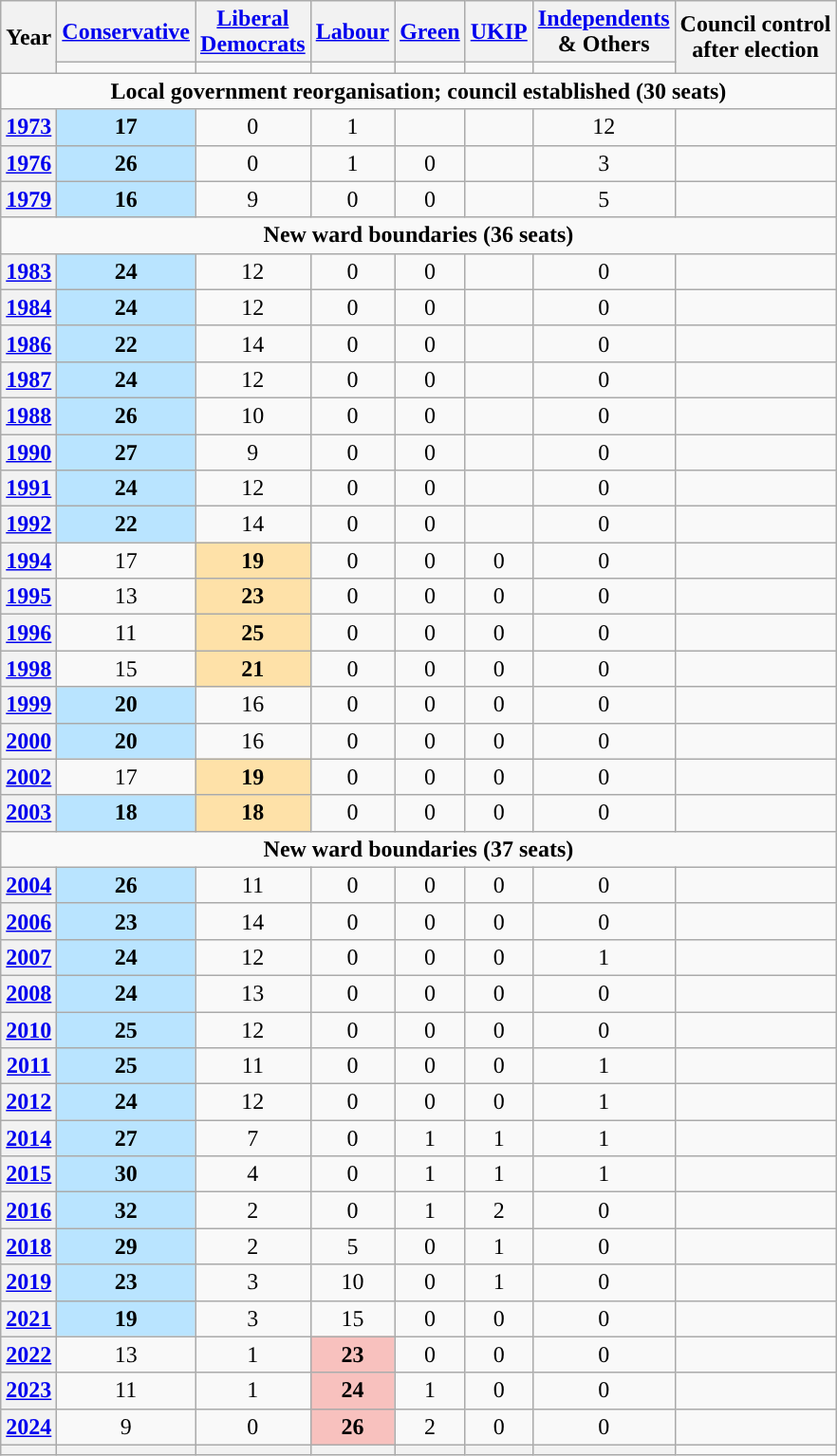<table class="wikitable plainrowheaders" style="text-align:center">
<tr>
<th scope="col" rowspan="2">Year</th>
<th scope="col"><a href='#'>Conservative</a></th>
<th scope="col" style="width:1px"><a href='#'>Liberal Democrats</a></th>
<th scope="col"><a href='#'>Labour</a></th>
<th scope="col"><a href='#'>Green</a></th>
<th scope="col"><a href='#'>UKIP</a></th>
<th scope="col"><a href='#'>Independents</a><br>& Others</th>
<th scope="col" rowspan="2" colspan="2">Council control<br>after election</th>
</tr>
<tr>
<td style="background:"></td>
<td style="background:"></td>
<td style="background:"></td>
<td style="background:"></td>
<td style="background:"></td>
<td style="background:"></td>
</tr>
<tr>
<td colspan="9"><strong>Local government reorganisation; council established (30 seats)</strong></td>
</tr>
<tr>
<th scope="row"><a href='#'>1973</a></th>
<td style="background:#B9E4FF;"><strong>17</strong></td>
<td>0</td>
<td>1</td>
<td></td>
<td></td>
<td>12</td>
<td></td>
</tr>
<tr>
<th scope="row"><a href='#'>1976</a></th>
<td style="background:#B9E4FF;"><strong>26</strong></td>
<td>0</td>
<td>1</td>
<td>0</td>
<td></td>
<td>3</td>
<td></td>
</tr>
<tr>
<th scope="row"><a href='#'>1979</a></th>
<td style="background:#B9E4FF;"><strong>16</strong></td>
<td>9</td>
<td>0</td>
<td>0</td>
<td></td>
<td>5</td>
<td></td>
</tr>
<tr>
<td colspan="9"><strong>New ward boundaries (36 seats)</strong></td>
</tr>
<tr>
<th scope="row"><a href='#'>1983</a></th>
<td style="background:#B9E4FF;"><strong>24</strong></td>
<td>12</td>
<td>0</td>
<td>0</td>
<td></td>
<td>0</td>
<td></td>
</tr>
<tr>
<th scope="row"><a href='#'>1984</a></th>
<td style="background:#B9E4FF;"><strong>24</strong></td>
<td>12</td>
<td>0</td>
<td>0</td>
<td></td>
<td>0</td>
<td></td>
</tr>
<tr>
<th scope="row"><a href='#'>1986</a></th>
<td style="background:#B9E4FF;"><strong>22</strong></td>
<td>14</td>
<td>0</td>
<td>0</td>
<td></td>
<td>0</td>
<td></td>
</tr>
<tr>
<th scope="row"><a href='#'>1987</a></th>
<td style="background:#B9E4FF;"><strong>24</strong></td>
<td>12</td>
<td>0</td>
<td>0</td>
<td></td>
<td>0</td>
<td></td>
</tr>
<tr>
<th scope="row"><a href='#'>1988</a></th>
<td style="background:#B9E4FF;"><strong>26</strong></td>
<td>10</td>
<td>0</td>
<td>0</td>
<td></td>
<td>0</td>
<td></td>
</tr>
<tr>
<th scope="row"><a href='#'>1990</a></th>
<td style="background:#B9E4FF;"><strong>27</strong></td>
<td>9</td>
<td>0</td>
<td>0</td>
<td></td>
<td>0</td>
<td></td>
</tr>
<tr>
<th scope="row"><a href='#'>1991</a></th>
<td style="background:#B9E4FF;"><strong>24</strong></td>
<td>12</td>
<td>0</td>
<td>0</td>
<td></td>
<td>0</td>
<td></td>
</tr>
<tr>
<th scope="row"><a href='#'>1992</a></th>
<td style="background:#B9E4FF;"><strong>22</strong></td>
<td>14</td>
<td>0</td>
<td>0</td>
<td></td>
<td>0</td>
<td></td>
</tr>
<tr>
<th scope="row"><a href='#'>1994</a></th>
<td>17</td>
<td style="background:#FEE1A8"><strong>19</strong></td>
<td>0</td>
<td>0</td>
<td>0</td>
<td>0</td>
<td></td>
</tr>
<tr>
<th scope="row"><a href='#'>1995</a></th>
<td>13</td>
<td style="background:#FEE1A8"><strong>23</strong></td>
<td>0</td>
<td>0</td>
<td>0</td>
<td>0</td>
<td></td>
</tr>
<tr>
<th scope="row"><a href='#'>1996</a></th>
<td>11</td>
<td style="background:#FEE1A8"><strong>25</strong></td>
<td>0</td>
<td>0</td>
<td>0</td>
<td>0</td>
<td></td>
</tr>
<tr>
<th scope="row"><a href='#'>1998</a></th>
<td>15</td>
<td style="background:#FEE1A8"><strong>21</strong></td>
<td>0</td>
<td>0</td>
<td>0</td>
<td>0</td>
<td></td>
</tr>
<tr>
<th scope="row"><a href='#'>1999</a></th>
<td style="background:#B9E4FF;"><strong>20</strong></td>
<td>16</td>
<td>0</td>
<td>0</td>
<td>0</td>
<td>0</td>
<td></td>
</tr>
<tr>
<th scope="row"><a href='#'>2000</a></th>
<td style="background:#B9E4FF;"><strong>20</strong></td>
<td>16</td>
<td>0</td>
<td>0</td>
<td>0</td>
<td>0</td>
<td></td>
</tr>
<tr>
<th scope="row"><a href='#'>2002</a></th>
<td>17</td>
<td style="background:#FEE1A8"><strong>19</strong></td>
<td>0</td>
<td>0</td>
<td>0</td>
<td>0</td>
<td></td>
</tr>
<tr>
<th scope="row"><a href='#'>2003</a></th>
<td style="background:#B9E4FF;"><strong>18</strong></td>
<td style="background:#FEE1A8"><strong>18</strong></td>
<td>0</td>
<td>0</td>
<td>0</td>
<td>0</td>
<td></td>
</tr>
<tr>
<td colspan="9"><strong>New ward boundaries (37 seats)</strong></td>
</tr>
<tr>
<th scope="row"><a href='#'>2004</a></th>
<td style="background:#B9E4FF;"><strong>26</strong></td>
<td>11</td>
<td>0</td>
<td>0</td>
<td>0</td>
<td>0</td>
<td></td>
</tr>
<tr>
<th scope="row"><a href='#'>2006</a></th>
<td style="background:#B9E4FF;"><strong>23</strong></td>
<td>14</td>
<td>0</td>
<td>0</td>
<td>0</td>
<td>0</td>
<td></td>
</tr>
<tr>
<th scope="row"><a href='#'>2007</a></th>
<td style="background:#B9E4FF;"><strong>24</strong></td>
<td>12</td>
<td>0</td>
<td>0</td>
<td>0</td>
<td>1</td>
<td></td>
</tr>
<tr>
<th scope="row"><a href='#'>2008</a></th>
<td style="background:#B9E4FF;"><strong>24</strong></td>
<td>13</td>
<td>0</td>
<td>0</td>
<td>0</td>
<td>0</td>
<td></td>
</tr>
<tr>
<th scope="row"><a href='#'>2010</a></th>
<td style="background:#B9E4FF;"><strong>25</strong></td>
<td>12</td>
<td>0</td>
<td>0</td>
<td>0</td>
<td>0</td>
<td></td>
</tr>
<tr>
<th scope="row"><a href='#'>2011</a></th>
<td style="background:#B9E4FF;"><strong>25</strong></td>
<td>11</td>
<td>0</td>
<td>0</td>
<td>0</td>
<td>1</td>
<td></td>
</tr>
<tr>
<th scope="row"><a href='#'>2012</a></th>
<td style="background:#B9E4FF;"><strong>24</strong></td>
<td>12</td>
<td>0</td>
<td>0</td>
<td>0</td>
<td>1</td>
<td></td>
</tr>
<tr>
<th scope="row"><a href='#'>2014</a></th>
<td style="background:#B9E4FF;"><strong>27</strong></td>
<td>7</td>
<td>0</td>
<td>1</td>
<td>1</td>
<td>1</td>
<td></td>
</tr>
<tr>
<th scope="row"><a href='#'>2015</a></th>
<td style="background:#B9E4FF;"><strong>30</strong></td>
<td>4</td>
<td>0</td>
<td>1</td>
<td>1</td>
<td>1</td>
<td></td>
</tr>
<tr>
<th scope="row"><a href='#'>2016</a></th>
<td style="background:#B9E4FF;"><strong>32</strong></td>
<td>2</td>
<td>0</td>
<td>1</td>
<td>2</td>
<td>0</td>
<td></td>
</tr>
<tr>
<th scope="row"><a href='#'>2018</a></th>
<td style="background:#B9E4FF;"><strong>29</strong></td>
<td>2</td>
<td>5</td>
<td>0</td>
<td>1</td>
<td>0</td>
<td></td>
</tr>
<tr>
<th scope="row"><a href='#'>2019</a></th>
<td style="background:#B9E4FF;"><strong>23</strong></td>
<td>3</td>
<td>10</td>
<td>0</td>
<td>1</td>
<td>0</td>
<td></td>
</tr>
<tr>
<th scope="row"><a href='#'>2021</a></th>
<td style="background:#B9E4FF;"><strong>19</strong></td>
<td>3</td>
<td>15</td>
<td>0</td>
<td>0</td>
<td>0</td>
<td></td>
</tr>
<tr>
<th scope="row"><a href='#'>2022</a></th>
<td>13</td>
<td>1</td>
<td style="background:#F8C1BE;"><strong>23</strong></td>
<td>0</td>
<td>0</td>
<td>0</td>
<td></td>
</tr>
<tr>
<th scope="row"><a href='#'>2023</a></th>
<td>11</td>
<td>1</td>
<td style="background:#F8C1BE;"><strong>24</strong></td>
<td>1</td>
<td>0</td>
<td>0</td>
<td></td>
</tr>
<tr>
<th scope="row"><a href='#'>2024</a></th>
<td>9</td>
<td>0</td>
<td style="background:#F8C1BE;"><strong>26</strong></td>
<td>2</td>
<td>0</td>
<td>0</td>
<td></td>
</tr>
<tr>
<th></th>
<th style="background-color: "></th>
<th style="background-color: "></th>
<th style="background-color: "></th>
<th style="background-color: "></th>
<th style="background-color: "></th>
<th style="background-color: "></th>
</tr>
</table>
